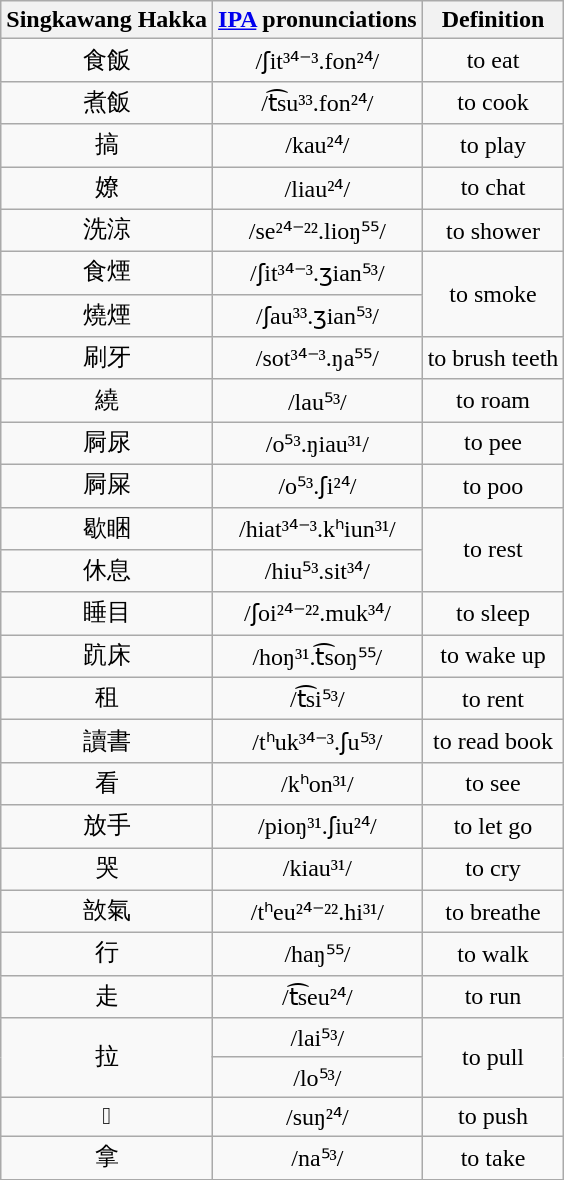<table class="wikitable">
<tr>
<th>Singkawang Hakka</th>
<th><a href='#'>IPA</a> pronunciations</th>
<th>Definition</th>
</tr>
<tr align="center">
<td>食飯</td>
<td>/ʃit³⁴⁻³.fon²⁴/</td>
<td>to eat</td>
</tr>
<tr align="center">
<td>煮飯</td>
<td>/t͡su³³.fon²⁴/</td>
<td>to cook</td>
</tr>
<tr align="center">
<td>搞</td>
<td>/kau²⁴/</td>
<td>to play</td>
</tr>
<tr align="center">
<td>嫽</td>
<td>/liau²⁴/</td>
<td>to chat</td>
</tr>
<tr align="center">
<td>洗涼</td>
<td>/se²⁴⁻²².lioŋ⁵⁵/</td>
<td>to shower</td>
</tr>
<tr align="center">
<td>食煙</td>
<td>/ʃit³⁴⁻³.ʒian⁵³/</td>
<td rowspan="2">to smoke</td>
</tr>
<tr align="center">
<td>燒煙</td>
<td>/ʃau³³.ʒian⁵³/</td>
</tr>
<tr align="center">
<td>刷牙</td>
<td>/sot³⁴⁻³.ŋa⁵⁵/</td>
<td>to brush teeth</td>
</tr>
<tr align="center">
<td>繞</td>
<td>/lau⁵³/</td>
<td>to roam</td>
</tr>
<tr align="center">
<td>屙尿</td>
<td>/o⁵³.ŋiau³¹/</td>
<td>to pee</td>
</tr>
<tr align="center">
<td>屙屎</td>
<td>/o⁵³.ʃi²⁴/</td>
<td>to poo</td>
</tr>
<tr align="center">
<td>歇睏</td>
<td>/hiat³⁴⁻³.kʰiun³¹/</td>
<td rowspan="2">to rest</td>
</tr>
<tr align="center">
<td>休息</td>
<td>/hiu⁵³.sit³⁴/</td>
</tr>
<tr align="center">
<td>睡目</td>
<td>/ʃoi²⁴⁻²².muk³⁴/</td>
<td>to sleep</td>
</tr>
<tr align="center">
<td>䟘床</td>
<td>/hoŋ³¹.t͡soŋ⁵⁵/</td>
<td>to wake up</td>
</tr>
<tr align="center">
<td>租</td>
<td>/t͡si⁵³/</td>
<td>to rent</td>
</tr>
<tr align="center">
<td>讀書</td>
<td>/tʰuk³⁴⁻³.ʃu⁵³/</td>
<td>to read book</td>
</tr>
<tr align="center">
<td>看</td>
<td>/kʰon³¹/</td>
<td>to see</td>
</tr>
<tr align="center">
<td>放手</td>
<td>/pioŋ³¹.ʃiu²⁴/</td>
<td>to let go</td>
</tr>
<tr align="center">
<td>哭</td>
<td>/kiau³¹/</td>
<td>to cry</td>
</tr>
<tr align="center">
<td>敨氣</td>
<td>/tʰeu²⁴⁻²².hi³¹/</td>
<td>to breathe</td>
</tr>
<tr align="center">
<td>行</td>
<td>/haŋ⁵⁵/</td>
<td>to walk</td>
</tr>
<tr align="center">
<td>走</td>
<td>/t͡seu²⁴/</td>
<td>to run</td>
</tr>
<tr align="center">
<td rowspan="2">拉</td>
<td>/lai⁵³/</td>
<td rowspan="2">to pull</td>
</tr>
<tr align="center">
<td>/lo⁵³/</td>
</tr>
<tr align="center">
<td><strong>𢱤</strong></td>
<td>/suŋ²⁴/</td>
<td>to push</td>
</tr>
<tr align="center">
<td>拿</td>
<td>/na⁵³/</td>
<td>to take</td>
</tr>
</table>
